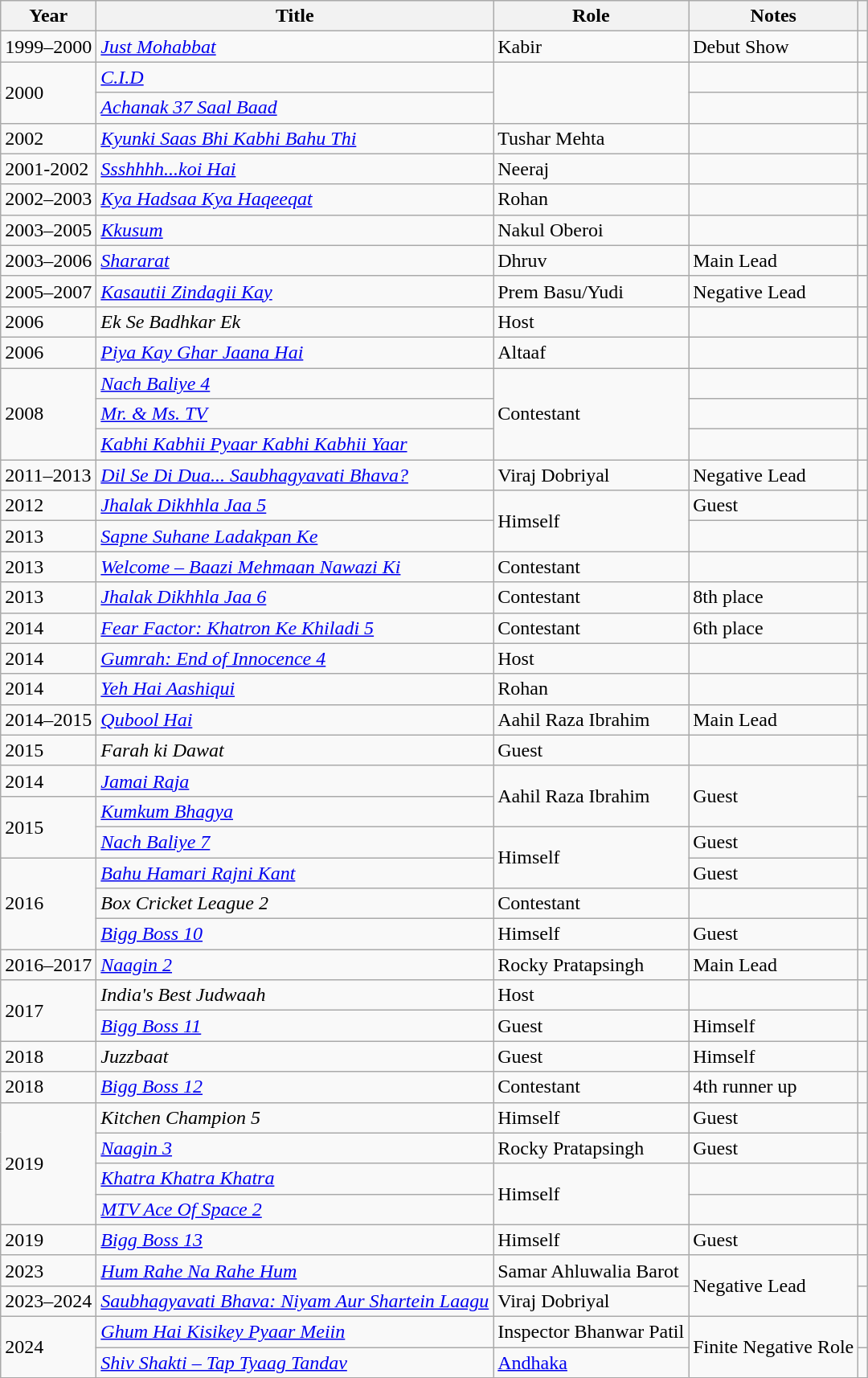<table class="wikitable sortable">
<tr>
<th>Year</th>
<th>Title</th>
<th>Role</th>
<th>Notes</th>
<th class="unsortable"></th>
</tr>
<tr>
<td>1999–2000</td>
<td><em><a href='#'>Just Mohabbat</a></em></td>
<td>Kabir</td>
<td>Debut Show</td>
<td style="text-align:center;"></td>
</tr>
<tr>
<td rowspan="2">2000</td>
<td><em><a href='#'>C.I.D</a></em></td>
<td rowspan="2"></td>
<td></td>
<td></td>
</tr>
<tr>
<td><em><a href='#'>Achanak 37 Saal Baad</a></em></td>
<td></td>
<td></td>
</tr>
<tr>
<td>2002</td>
<td><em><a href='#'>Kyunki Saas Bhi Kabhi Bahu Thi</a></em></td>
<td>Tushar Mehta</td>
<td></td>
<td style="text-align:center;"></td>
</tr>
<tr>
<td>2001-2002</td>
<td><em><a href='#'>Ssshhhh...koi Hai</a></em></td>
<td>Neeraj</td>
<td></td>
<td></td>
</tr>
<tr>
<td>2002–2003</td>
<td><em><a href='#'>Kya Hadsaa Kya Haqeeqat</a></em></td>
<td>Rohan</td>
<td></td>
<td style="text-align:center;"></td>
</tr>
<tr>
<td>2003–2005</td>
<td><em><a href='#'>Kkusum</a></em></td>
<td>Nakul Oberoi</td>
<td></td>
<td style="text-align:center;"></td>
</tr>
<tr>
<td>2003–2006</td>
<td><em><a href='#'>Shararat</a></em></td>
<td>Dhruv</td>
<td>Main Lead</td>
<td style="text-align:center;"></td>
</tr>
<tr>
<td>2005–2007</td>
<td><em><a href='#'>Kasautii Zindagii Kay</a></em></td>
<td>Prem Basu/Yudi</td>
<td>Negative Lead</td>
<td style="text-align:center;"></td>
</tr>
<tr>
<td>2006</td>
<td><em>Ek Se Badhkar Ek</em></td>
<td>Host</td>
<td></td>
<td style="text-align:center;"></td>
</tr>
<tr>
<td>2006</td>
<td><em><a href='#'>Piya Kay Ghar Jaana Hai</a></em></td>
<td>Altaaf</td>
<td></td>
<td style="text-align:center;"></td>
</tr>
<tr>
<td rowspan="3">2008</td>
<td><em><a href='#'>Nach Baliye 4</a></em></td>
<td rowspan="3">Contestant</td>
<td></td>
<td style="text-align:center;"></td>
</tr>
<tr>
<td><em><a href='#'>Mr. & Ms. TV</a></em></td>
<td></td>
<td style="text-align:center;"></td>
</tr>
<tr>
<td><em><a href='#'>Kabhi Kabhii Pyaar Kabhi Kabhii Yaar</a></em></td>
<td></td>
<td style="text-align:center;"></td>
</tr>
<tr>
<td>2011–2013</td>
<td><em><a href='#'>Dil Se Di Dua... Saubhagyavati Bhava?</a></em></td>
<td>Viraj Dobriyal</td>
<td>Negative Lead</td>
<td style="text-align:center;"></td>
</tr>
<tr>
<td>2012</td>
<td><em><a href='#'>Jhalak Dikhhla Jaa 5</a></em></td>
<td rowspan="2">Himself</td>
<td>Guest</td>
<td style="text-align:center;"></td>
</tr>
<tr>
<td>2013</td>
<td><em><a href='#'>Sapne Suhane Ladakpan Ke</a></em></td>
<td></td>
<td style="text-align:center;"></td>
</tr>
<tr>
<td>2013</td>
<td><em><a href='#'>Welcome – Baazi Mehmaan Nawazi Ki</a></em></td>
<td>Contestant</td>
<td></td>
<td style="text-align:center;"></td>
</tr>
<tr>
<td>2013</td>
<td><em><a href='#'>Jhalak Dikhhla Jaa 6</a></em></td>
<td>Contestant</td>
<td>8th place</td>
<td style="text-align:center;"></td>
</tr>
<tr>
<td>2014</td>
<td><em><a href='#'>Fear Factor: Khatron Ke Khiladi 5</a></em></td>
<td>Contestant</td>
<td>6th place</td>
<td style="text-align:center;"></td>
</tr>
<tr>
<td>2014</td>
<td><em><a href='#'>Gumrah: End of Innocence 4</a></em></td>
<td>Host</td>
<td></td>
<td style="text-align:center;"></td>
</tr>
<tr>
<td>2014</td>
<td><em><a href='#'>Yeh Hai Aashiqui</a></em></td>
<td>Rohan</td>
<td></td>
<td style="text-align:center;"></td>
</tr>
<tr>
<td>2014–2015</td>
<td><em><a href='#'>Qubool Hai</a></em></td>
<td>Aahil Raza Ibrahim</td>
<td>Main Lead</td>
<td style="text-align:center;"></td>
</tr>
<tr>
<td>2015</td>
<td><em>Farah ki Dawat</em></td>
<td>Guest</td>
<td></td>
<td></td>
</tr>
<tr>
<td>2014</td>
<td><em><a href='#'>Jamai Raja</a></em></td>
<td rowspan="2">Aahil Raza Ibrahim</td>
<td rowspan="2">Guest</td>
<td style="text-align:center;"></td>
</tr>
<tr>
<td rowspan="2">2015</td>
<td><em><a href='#'>Kumkum Bhagya</a></em></td>
<td style="text-align:center;"></td>
</tr>
<tr>
<td><em><a href='#'>Nach Baliye 7</a></em></td>
<td rowspan="2">Himself</td>
<td>Guest</td>
<td style="text-align:center;"></td>
</tr>
<tr>
<td rowspan="3">2016</td>
<td><em><a href='#'>Bahu Hamari Rajni Kant</a></em></td>
<td>Guest</td>
<td style="text-align:center;"></td>
</tr>
<tr>
<td><em>Box Cricket League 2</em></td>
<td>Contestant</td>
<td></td>
<td style="text-align:center;"></td>
</tr>
<tr>
<td><em><a href='#'>Bigg Boss 10</a></em></td>
<td>Himself</td>
<td>Guest</td>
<td style="text-align:center;"></td>
</tr>
<tr>
<td>2016–2017</td>
<td><em><a href='#'>Naagin 2</a></em></td>
<td>Rocky Pratapsingh</td>
<td>Main Lead</td>
<td style="text-align:center;"></td>
</tr>
<tr>
<td rowspan="2">2017</td>
<td><em>India's Best Judwaah</em></td>
<td>Host</td>
<td></td>
<td style="text-align:center;"></td>
</tr>
<tr>
<td><em><a href='#'>Bigg Boss 11</a></em></td>
<td>Guest</td>
<td>Himself</td>
<td style="text-align:center;"></td>
</tr>
<tr>
<td>2018</td>
<td><em>Juzzbaat</em></td>
<td>Guest</td>
<td>Himself</td>
<td></td>
</tr>
<tr>
<td>2018</td>
<td><em><a href='#'>Bigg Boss 12</a></em></td>
<td>Contestant</td>
<td>4th runner up</td>
<td style="text-align:center;"></td>
</tr>
<tr>
<td rowspan="4">2019</td>
<td><em>Kitchen Champion 5</em></td>
<td>Himself</td>
<td>Guest</td>
<td style="text-align:center;"></td>
</tr>
<tr>
<td><em><a href='#'>Naagin 3</a></em></td>
<td>Rocky Pratapsingh</td>
<td>Guest</td>
<td style="text-align:center;"></td>
</tr>
<tr>
<td><em><a href='#'>Khatra Khatra Khatra</a></em></td>
<td rowspan="2">Himself</td>
<td></td>
<td style="text-align:center;"></td>
</tr>
<tr>
<td><em><a href='#'>MTV Ace Of Space 2</a></em></td>
<td></td>
<td style="text-align:center;"></td>
</tr>
<tr>
<td>2019</td>
<td><em><a href='#'>Bigg Boss 13</a></em></td>
<td>Himself</td>
<td>Guest</td>
<td></td>
</tr>
<tr>
<td>2023</td>
<td><em><a href='#'>Hum Rahe Na Rahe Hum</a></em></td>
<td>Samar Ahluwalia Barot</td>
<td rowspan="2">Negative Lead</td>
<td></td>
</tr>
<tr>
<td>2023–2024</td>
<td><em><a href='#'>Saubhagyavati Bhava: Niyam Aur Shartein Laagu</a></em></td>
<td>Viraj Dobriyal</td>
<td style="text-align:center;"></td>
</tr>
<tr>
<td rowspan="2">2024</td>
<td><em><a href='#'>Ghum Hai Kisikey Pyaar Meiin</a></em></td>
<td>Inspector Bhanwar Patil</td>
<td rowspan="2">Finite Negative Role</td>
<td></td>
</tr>
<tr>
<td><em><a href='#'>Shiv Shakti – Tap Tyaag Tandav</a></em></td>
<td><a href='#'>Andhaka</a></td>
<td></td>
</tr>
</table>
